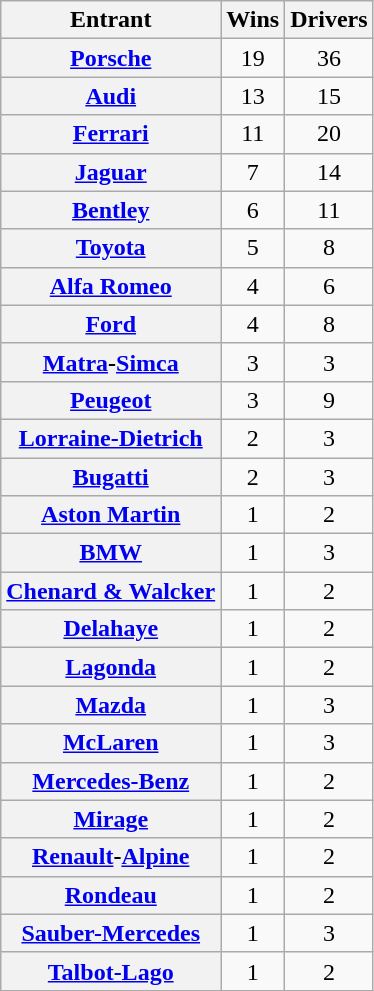<table class="sortable wikitable plainrowheaders" style="text-align:center">
<tr>
<th scope=col>Entrant</th>
<th scope=col data-sort-type=number>Wins</th>
<th scope=col data-sort-type=number>Drivers</th>
</tr>
<tr>
<th scope=row> <a href='#'>Porsche</a></th>
<td>19</td>
<td>36</td>
</tr>
<tr>
<th scope=row> <a href='#'>Audi</a></th>
<td>13</td>
<td>15</td>
</tr>
<tr>
<th scope=row> <a href='#'>Ferrari</a></th>
<td>11</td>
<td>20</td>
</tr>
<tr>
<th scope=row> <a href='#'>Jaguar</a></th>
<td>7</td>
<td>14</td>
</tr>
<tr>
<th scope=row> <a href='#'>Bentley</a></th>
<td>6</td>
<td>11</td>
</tr>
<tr>
<th scope=row> <a href='#'>Toyota</a></th>
<td>5</td>
<td>8</td>
</tr>
<tr>
<th scope=row> <a href='#'>Alfa Romeo</a></th>
<td>4</td>
<td>6</td>
</tr>
<tr>
<th scope=row> <a href='#'>Ford</a></th>
<td>4</td>
<td>8</td>
</tr>
<tr>
<th scope=row> <a href='#'>Matra</a>-<a href='#'>Simca</a></th>
<td>3</td>
<td>3</td>
</tr>
<tr>
<th scope=row> <a href='#'>Peugeot</a></th>
<td>3</td>
<td>9</td>
</tr>
<tr>
<th scope=row> <a href='#'>Lorraine-Dietrich</a></th>
<td>2</td>
<td>3</td>
</tr>
<tr>
<th scope=row> <a href='#'>Bugatti</a></th>
<td>2</td>
<td>3</td>
</tr>
<tr>
<th scope=row> <a href='#'>Aston Martin</a></th>
<td>1</td>
<td>2</td>
</tr>
<tr>
<th scope=row> <a href='#'>BMW</a></th>
<td>1</td>
<td>3</td>
</tr>
<tr>
<th scope=row> <a href='#'>Chenard & Walcker</a></th>
<td>1</td>
<td>2</td>
</tr>
<tr>
<th scope=row> <a href='#'>Delahaye</a></th>
<td>1</td>
<td>2</td>
</tr>
<tr>
<th scope="row"> <a href='#'>Lagonda</a></th>
<td>1</td>
<td>2</td>
</tr>
<tr>
<th scope="row"> <a href='#'>Mazda</a></th>
<td>1</td>
<td>3</td>
</tr>
<tr>
<th scope="row"> <a href='#'>McLaren</a></th>
<td>1</td>
<td>3</td>
</tr>
<tr>
<th scope="row"> <a href='#'>Mercedes-Benz</a></th>
<td>1</td>
<td>2</td>
</tr>
<tr>
<th scope="row"> <a href='#'>Mirage</a></th>
<td>1</td>
<td>2</td>
</tr>
<tr>
<th scope="row"> <a href='#'>Renault</a>-<a href='#'>Alpine</a></th>
<td>1</td>
<td>2</td>
</tr>
<tr>
<th scope="row"> <a href='#'>Rondeau</a></th>
<td>1</td>
<td>2</td>
</tr>
<tr>
<th scope="row"> <a href='#'>Sauber-Mercedes</a></th>
<td>1</td>
<td>3</td>
</tr>
<tr>
<th scope="row"> <a href='#'>Talbot-Lago</a></th>
<td>1</td>
<td>2</td>
</tr>
</table>
